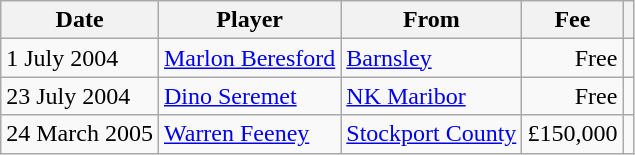<table class="wikitable">
<tr>
<th>Date</th>
<th>Player</th>
<th>From</th>
<th>Fee</th>
<th></th>
</tr>
<tr>
<td>1 July 2004</td>
<td> <a href='#'>Marlon Beresford</a></td>
<td><a href='#'>Barnsley</a></td>
<td align="right">Free</td>
<td align="center"></td>
</tr>
<tr>
<td>23 July 2004</td>
<td> <a href='#'>Dino Seremet</a></td>
<td><a href='#'>NK Maribor</a></td>
<td align="right">Free</td>
<td align="center"></td>
</tr>
<tr>
<td>24 March 2005</td>
<td> <a href='#'>Warren Feeney</a></td>
<td><a href='#'>Stockport County</a></td>
<td align="right">£150,000</td>
<td align="center"></td>
</tr>
</table>
